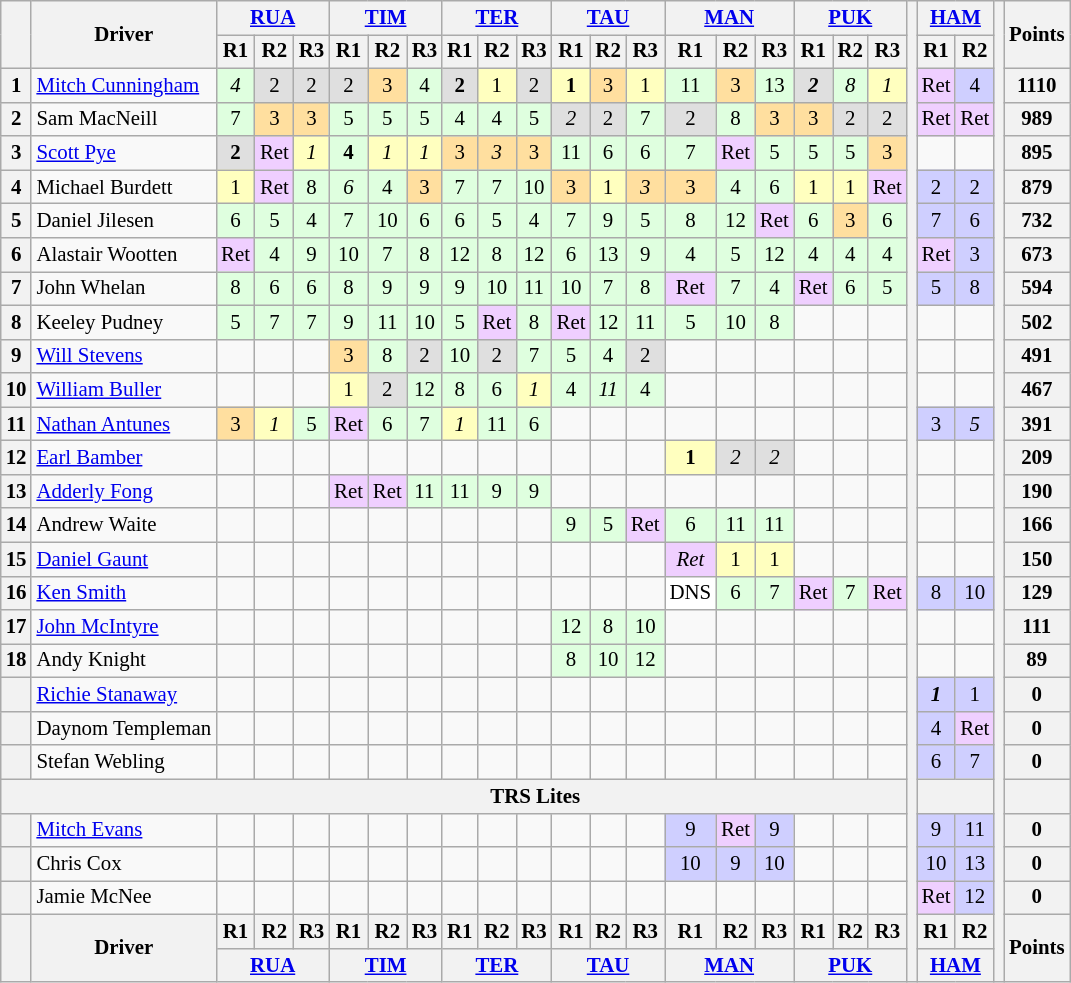<table class="wikitable" style="font-size:87%; text-align:center">
<tr>
<th rowspan="2"></th>
<th rowspan="2">Driver</th>
<th colspan="3"><a href='#'>RUA</a></th>
<th colspan="3"><a href='#'>TIM</a></th>
<th colspan="3"><a href='#'>TER</a></th>
<th colspan="3"><a href='#'>TAU</a></th>
<th colspan="3"><a href='#'>MAN</a></th>
<th colspan="3"><a href='#'>PUK</a></th>
<th rowspan="45"></th>
<th colspan="2"><a href='#'>HAM</a></th>
<th rowspan="45"></th>
<th rowspan="2">Points</th>
</tr>
<tr>
<th>R1</th>
<th>R2</th>
<th>R3</th>
<th>R1</th>
<th>R2</th>
<th>R3</th>
<th>R1</th>
<th>R2</th>
<th>R3</th>
<th>R1</th>
<th>R2</th>
<th>R3</th>
<th>R1</th>
<th>R2</th>
<th>R3</th>
<th>R1</th>
<th>R2</th>
<th>R3</th>
<th>R1</th>
<th>R2</th>
</tr>
<tr>
<th>1</th>
<td align="left"> <a href='#'>Mitch Cunningham</a></td>
<td style="background:#DFFFDF;"><em>4</em></td>
<td style="background:#DFDFDF;">2</td>
<td style="background:#DFDFDF;">2</td>
<td style="background:#DFDFDF;">2</td>
<td style="background:#FFDF9F;">3</td>
<td style="background:#DFFFDF;">4</td>
<td style="background:#DFDFDF;"><strong>2</strong></td>
<td style="background:#FFFFBF;">1</td>
<td style="background:#DFDFDF;">2</td>
<td style="background:#FFFFBF;"><strong>1</strong></td>
<td style="background:#FFDF9F;">3</td>
<td style="background:#FFFFBF;">1</td>
<td style="background:#DFFFDF;">11</td>
<td style="background:#FFDF9F;">3</td>
<td style="background:#DFFFDF;">13</td>
<td style="background:#DFDFDF;"><strong><em>2</em></strong></td>
<td style="background:#DFFFDF;"><em>8</em></td>
<td style="background:#FFFFBF;"><em>1</em></td>
<td style="background:#efcfff;">Ret</td>
<td style="background:#CFCFFF;">4</td>
<th>1110</th>
</tr>
<tr>
<th>2</th>
<td align="left"> Sam MacNeill</td>
<td style="background:#DFFFDF;">7</td>
<td style="background:#FFDF9F;">3</td>
<td style="background:#FFDF9F;">3</td>
<td style="background:#DFFFDF;">5</td>
<td style="background:#DFFFDF;">5</td>
<td style="background:#DFFFDF;">5</td>
<td style="background:#DFFFDF;">4</td>
<td style="background:#DFFFDF;">4</td>
<td style="background:#DFFFDF;">5</td>
<td style="background:#DFDFDF;"><em>2</em></td>
<td style="background:#DFDFDF;">2</td>
<td style="background:#DFFFDF;">7</td>
<td style="background:#DFDFDF;">2</td>
<td style="background:#DFFFDF;">8</td>
<td style="background:#FFDF9F;">3</td>
<td style="background:#FFDF9F;">3</td>
<td style="background:#DFDFDF;">2</td>
<td style="background:#DFDFDF;">2</td>
<td style="background:#efcfff;">Ret</td>
<td style="background:#efcfff;">Ret</td>
<th>989</th>
</tr>
<tr>
<th>3</th>
<td align="left"> <a href='#'>Scott Pye</a></td>
<td style="background:#DFDFDF;"><strong>2</strong></td>
<td style="background:#efcfff;">Ret</td>
<td style="background:#FFFFBF;"><em>1</em></td>
<td style="background:#DFFFDF;"><strong>4</strong></td>
<td style="background:#FFFFBF;"><em>1</em></td>
<td style="background:#FFFFBF;"><em>1</em></td>
<td style="background:#FFDF9F;">3</td>
<td style="background:#FFDF9F;"><em>3</em></td>
<td style="background:#FFDF9F;">3</td>
<td style="background:#DFFFDF;">11</td>
<td style="background:#DFFFDF;">6</td>
<td style="background:#DFFFDF;">6</td>
<td style="background:#DFFFDF;">7</td>
<td style="background:#efcfff;">Ret</td>
<td style="background:#DFFFDF;">5</td>
<td style="background:#DFFFDF;">5</td>
<td style="background:#DFFFDF;">5</td>
<td style="background:#FFDF9F;">3</td>
<td></td>
<td></td>
<th>895</th>
</tr>
<tr>
<th>4</th>
<td align="left"> Michael Burdett</td>
<td style="background:#FFFFBF;">1</td>
<td style="background:#efcfff;">Ret</td>
<td style="background:#DFFFDF;">8</td>
<td style="background:#DFFFDF;"><em>6</em></td>
<td style="background:#DFFFDF;">4</td>
<td style="background:#FFDF9F;">3</td>
<td style="background:#DFFFDF;">7</td>
<td style="background:#DFFFDF;">7</td>
<td style="background:#DFFFDF;">10</td>
<td style="background:#FFDF9F;">3</td>
<td style="background:#FFFFBF;">1</td>
<td style="background:#FFDF9F;"><em>3</em></td>
<td style="background:#FFDF9F;">3</td>
<td style="background:#DFFFDF;">4</td>
<td style="background:#DFFFDF;">6</td>
<td style="background:#FFFFBF;">1</td>
<td style="background:#FFFFBF;">1</td>
<td style="background:#efcfff;">Ret</td>
<td style="background:#CFCFFF;">2</td>
<td style="background:#CFCFFF;">2</td>
<th>879</th>
</tr>
<tr>
<th>5</th>
<td align="left"> Daniel Jilesen</td>
<td style="background:#DFFFDF;">6</td>
<td style="background:#DFFFDF;">5</td>
<td style="background:#DFFFDF;">4</td>
<td style="background:#DFFFDF;">7</td>
<td style="background:#DFFFDF;">10</td>
<td style="background:#DFFFDF;">6</td>
<td style="background:#DFFFDF;">6</td>
<td style="background:#DFFFDF;">5</td>
<td style="background:#DFFFDF;">4</td>
<td style="background:#DFFFDF;">7</td>
<td style="background:#DFFFDF;">9</td>
<td style="background:#DFFFDF;">5</td>
<td style="background:#DFFFDF;">8</td>
<td style="background:#DFFFDF;">12</td>
<td style="background:#efcfff;">Ret</td>
<td style="background:#DFFFDF;">6</td>
<td style="background:#FFDF9F;">3</td>
<td style="background:#DFFFDF;">6</td>
<td style="background:#CFCFFF;">7</td>
<td style="background:#CFCFFF;">6</td>
<th>732</th>
</tr>
<tr>
<th>6</th>
<td align="left"> Alastair Wootten</td>
<td style="background:#efcfff;">Ret</td>
<td style="background:#DFFFDF;">4</td>
<td style="background:#DFFFDF;">9</td>
<td style="background:#DFFFDF;">10</td>
<td style="background:#DFFFDF;">7</td>
<td style="background:#DFFFDF;">8</td>
<td style="background:#DFFFDF;">12</td>
<td style="background:#DFFFDF;">8</td>
<td style="background:#DFFFDF;">12</td>
<td style="background:#DFFFDF;">6</td>
<td style="background:#DFFFDF;">13</td>
<td style="background:#DFFFDF;">9</td>
<td style="background:#DFFFDF;">4</td>
<td style="background:#DFFFDF;">5</td>
<td style="background:#DFFFDF;">12</td>
<td style="background:#DFFFDF;">4</td>
<td style="background:#DFFFDF;">4</td>
<td style="background:#DFFFDF;">4</td>
<td style="background:#efcfff;">Ret</td>
<td style="background:#CFCFFF;">3</td>
<th>673</th>
</tr>
<tr>
<th>7</th>
<td align="left"> John Whelan</td>
<td style="background:#DFFFDF;">8</td>
<td style="background:#DFFFDF;">6</td>
<td style="background:#DFFFDF;">6</td>
<td style="background:#DFFFDF;">8</td>
<td style="background:#DFFFDF;">9</td>
<td style="background:#DFFFDF;">9</td>
<td style="background:#DFFFDF;">9</td>
<td style="background:#DFFFDF;">10</td>
<td style="background:#DFFFDF;">11</td>
<td style="background:#DFFFDF;">10</td>
<td style="background:#DFFFDF;">7</td>
<td style="background:#DFFFDF;">8</td>
<td style="background:#efcfff;">Ret</td>
<td style="background:#DFFFDF;">7</td>
<td style="background:#DFFFDF;">4</td>
<td style="background:#efcfff;">Ret</td>
<td style="background:#DFFFDF;">6</td>
<td style="background:#DFFFDF;">5</td>
<td style="background:#CFCFFF;">5</td>
<td style="background:#CFCFFF;">8</td>
<th>594</th>
</tr>
<tr>
<th>8</th>
<td align="left"> Keeley Pudney</td>
<td style="background:#DFFFDF;">5</td>
<td style="background:#DFFFDF;">7</td>
<td style="background:#DFFFDF;">7</td>
<td style="background:#DFFFDF;">9</td>
<td style="background:#DFFFDF;">11</td>
<td style="background:#DFFFDF;">10</td>
<td style="background:#DFFFDF;">5</td>
<td style="background:#efcfff;">Ret</td>
<td style="background:#DFFFDF;">8</td>
<td style="background:#efcfff;">Ret</td>
<td style="background:#DFFFDF;">12</td>
<td style="background:#DFFFDF;">11</td>
<td style="background:#DFFFDF;">5</td>
<td style="background:#DFFFDF;">10</td>
<td style="background:#DFFFDF;">8</td>
<td></td>
<td></td>
<td></td>
<td></td>
<td></td>
<th>502</th>
</tr>
<tr>
<th>9</th>
<td align="left"> <a href='#'>Will Stevens</a></td>
<td></td>
<td></td>
<td></td>
<td style="background:#FFDF9F;">3</td>
<td style="background:#DFFFDF;">8</td>
<td style="background:#DFDFDF;">2</td>
<td style="background:#DFFFDF;">10</td>
<td style="background:#DFDFDF;">2</td>
<td style="background:#DFFFDF;">7</td>
<td style="background:#DFFFDF;">5</td>
<td style="background:#DFFFDF;">4</td>
<td style="background:#DFDFDF;">2</td>
<td></td>
<td></td>
<td></td>
<td></td>
<td></td>
<td></td>
<td></td>
<td></td>
<th>491</th>
</tr>
<tr>
<th>10</th>
<td align="left"> <a href='#'>William Buller</a></td>
<td></td>
<td></td>
<td></td>
<td style="background:#FFFFBF;">1</td>
<td style="background:#DFDFDF;">2</td>
<td style="background:#DFFFDF;">12</td>
<td style="background:#DFFFDF;">8</td>
<td style="background:#DFFFDF;">6</td>
<td style="background:#FFFFBF;"><em>1</em></td>
<td style="background:#DFFFDF;">4</td>
<td style="background:#DFFFDF;"><em>11</em></td>
<td style="background:#DFFFDF;">4</td>
<td></td>
<td></td>
<td></td>
<td></td>
<td></td>
<td></td>
<td></td>
<td></td>
<th>467</th>
</tr>
<tr>
<th>11</th>
<td align="left"> <a href='#'>Nathan Antunes</a></td>
<td style="background:#FFDF9F;">3</td>
<td style="background:#FFFFBF;"><em>1</em></td>
<td style="background:#DFFFDF;">5</td>
<td style="background:#efcfff;">Ret</td>
<td style="background:#DFFFDF;">6</td>
<td style="background:#DFFFDF;">7</td>
<td style="background:#FFFFBF;"><em>1</em></td>
<td style="background:#DFFFDF;">11</td>
<td style="background:#DFFFDF;">6</td>
<td></td>
<td></td>
<td></td>
<td></td>
<td></td>
<td></td>
<td></td>
<td></td>
<td></td>
<td style="background:#CFCFFF;">3</td>
<td style="background:#CFCFFF;"><em>5</em></td>
<th>391</th>
</tr>
<tr>
<th>12</th>
<td align="left"> <a href='#'>Earl Bamber</a></td>
<td></td>
<td></td>
<td></td>
<td></td>
<td></td>
<td></td>
<td></td>
<td></td>
<td></td>
<td></td>
<td></td>
<td></td>
<td style="background:#FFFFBF;"><strong>1</strong></td>
<td style="background:#DFDFDF;"><em>2</em></td>
<td style="background:#DFDFDF;"><em>2</em></td>
<td></td>
<td></td>
<td></td>
<td></td>
<td></td>
<th>209</th>
</tr>
<tr>
<th>13</th>
<td align="left"> <a href='#'>Adderly Fong</a></td>
<td></td>
<td></td>
<td></td>
<td style="background:#efcfff;">Ret</td>
<td style="background:#efcfff;">Ret</td>
<td style="background:#DFFFDF;">11</td>
<td style="background:#DFFFDF;">11</td>
<td style="background:#DFFFDF;">9</td>
<td style="background:#DFFFDF;">9</td>
<td></td>
<td></td>
<td></td>
<td></td>
<td></td>
<td></td>
<td></td>
<td></td>
<td></td>
<td></td>
<td></td>
<th>190</th>
</tr>
<tr>
<th>14</th>
<td align="left"> Andrew Waite</td>
<td></td>
<td></td>
<td></td>
<td></td>
<td></td>
<td></td>
<td></td>
<td></td>
<td></td>
<td style="background:#DFFFDF;">9</td>
<td style="background:#DFFFDF;">5</td>
<td style="background:#efcfff;">Ret</td>
<td style="background:#DFFFDF;">6</td>
<td style="background:#DFFFDF;">11</td>
<td style="background:#DFFFDF;">11</td>
<td></td>
<td></td>
<td></td>
<td></td>
<td></td>
<th>166</th>
</tr>
<tr>
<th>15</th>
<td align="left"> <a href='#'>Daniel Gaunt</a></td>
<td></td>
<td></td>
<td></td>
<td></td>
<td></td>
<td></td>
<td></td>
<td></td>
<td></td>
<td></td>
<td></td>
<td></td>
<td style="background:#efcfff;"><em>Ret</em></td>
<td style="background:#FFFFBF;">1</td>
<td style="background:#FFFFBF;">1</td>
<td></td>
<td></td>
<td></td>
<td></td>
<td></td>
<th>150</th>
</tr>
<tr>
<th>16</th>
<td align="left"> <a href='#'>Ken Smith</a></td>
<td></td>
<td></td>
<td></td>
<td></td>
<td></td>
<td></td>
<td></td>
<td></td>
<td></td>
<td></td>
<td></td>
<td></td>
<td style="background:#FFFFFF;">DNS</td>
<td style="background:#DFFFDF;">6</td>
<td style="background:#DFFFDF;">7</td>
<td style="background:#efcfff;">Ret</td>
<td style="background:#DFFFDF;">7</td>
<td style="background:#efcfff;">Ret</td>
<td style="background:#CFCFFF;">8</td>
<td style="background:#CFCFFF;">10</td>
<th>129</th>
</tr>
<tr>
<th>17</th>
<td align="left"> <a href='#'>John McIntyre</a></td>
<td></td>
<td></td>
<td></td>
<td></td>
<td></td>
<td></td>
<td></td>
<td></td>
<td></td>
<td style="background:#DFFFDF;">12</td>
<td style="background:#DFFFDF;">8</td>
<td style="background:#DFFFDF;">10</td>
<td></td>
<td></td>
<td></td>
<td></td>
<td></td>
<td></td>
<td></td>
<td></td>
<th>111</th>
</tr>
<tr>
<th>18</th>
<td align="left"> Andy Knight</td>
<td></td>
<td></td>
<td></td>
<td></td>
<td></td>
<td></td>
<td></td>
<td></td>
<td></td>
<td style="background:#DFFFDF;">8</td>
<td style="background:#DFFFDF;">10</td>
<td style="background:#DFFFDF;">12</td>
<td></td>
<td></td>
<td></td>
<td></td>
<td></td>
<td></td>
<td></td>
<td></td>
<th>89</th>
</tr>
<tr>
<th></th>
<td align="left"> <a href='#'>Richie Stanaway</a></td>
<td></td>
<td></td>
<td></td>
<td></td>
<td></td>
<td></td>
<td></td>
<td></td>
<td></td>
<td></td>
<td></td>
<td></td>
<td></td>
<td></td>
<td></td>
<td></td>
<td></td>
<td></td>
<td style="background:#CFCFFF;"><strong><em>1</em></strong></td>
<td style="background:#CFCFFF;">1</td>
<th>0</th>
</tr>
<tr>
<th></th>
<td align="left"> Daynom Templeman</td>
<td></td>
<td></td>
<td></td>
<td></td>
<td></td>
<td></td>
<td></td>
<td></td>
<td></td>
<td></td>
<td></td>
<td></td>
<td></td>
<td></td>
<td></td>
<td></td>
<td></td>
<td></td>
<td style="background:#CFCFFF;">4</td>
<td style="background:#efcfff;">Ret</td>
<th>0</th>
</tr>
<tr>
<th></th>
<td align="left"> Stefan Webling</td>
<td></td>
<td></td>
<td></td>
<td></td>
<td></td>
<td></td>
<td></td>
<td></td>
<td></td>
<td></td>
<td></td>
<td></td>
<td></td>
<td></td>
<td></td>
<td></td>
<td></td>
<td></td>
<td style="background:#CFCFFF;">6</td>
<td style="background:#CFCFFF;">7</td>
<th>0</th>
</tr>
<tr>
<th colspan=40>TRS Lites</th>
</tr>
<tr>
<th></th>
<td align="left"> <a href='#'>Mitch Evans</a></td>
<td></td>
<td></td>
<td></td>
<td></td>
<td></td>
<td></td>
<td></td>
<td></td>
<td></td>
<td></td>
<td></td>
<td></td>
<td style="background:#CFCFFF;">9</td>
<td style="background:#efcfff;">Ret</td>
<td style="background:#CFCFFF;">9</td>
<td></td>
<td></td>
<td></td>
<td style="background:#CFCFFF;">9</td>
<td style="background:#CFCFFF;">11</td>
<th>0</th>
</tr>
<tr>
<th></th>
<td align="left"> Chris Cox</td>
<td></td>
<td></td>
<td></td>
<td></td>
<td></td>
<td></td>
<td></td>
<td></td>
<td></td>
<td></td>
<td></td>
<td></td>
<td style="background:#CFCFFF;">10</td>
<td style="background:#CFCFFF;">9</td>
<td style="background:#CFCFFF;">10</td>
<td></td>
<td></td>
<td></td>
<td style="background:#CFCFFF;">10</td>
<td style="background:#CFCFFF;">13</td>
<th>0</th>
</tr>
<tr>
<th></th>
<td align="left"> Jamie McNee</td>
<td></td>
<td></td>
<td></td>
<td></td>
<td></td>
<td></td>
<td></td>
<td></td>
<td></td>
<td></td>
<td></td>
<td></td>
<td></td>
<td></td>
<td></td>
<td></td>
<td></td>
<td></td>
<td style="background:#efcfff;">Ret</td>
<td style="background:#CFCFFF;">12</td>
<th>0</th>
</tr>
<tr>
<th rowspan="2"></th>
<th rowspan="2">Driver</th>
<th>R1</th>
<th>R2</th>
<th>R3</th>
<th>R1</th>
<th>R2</th>
<th>R3</th>
<th>R1</th>
<th>R2</th>
<th>R3</th>
<th>R1</th>
<th>R2</th>
<th>R3</th>
<th>R1</th>
<th>R2</th>
<th>R3</th>
<th>R1</th>
<th>R2</th>
<th>R3</th>
<th>R1</th>
<th>R2</th>
<th rowspan="2">Points</th>
</tr>
<tr>
<th colspan="3"><a href='#'>RUA</a></th>
<th colspan="3"><a href='#'>TIM</a></th>
<th colspan="3"><a href='#'>TER</a></th>
<th colspan="3"><a href='#'>TAU</a></th>
<th colspan="3"><a href='#'>MAN</a></th>
<th colspan="3"><a href='#'>PUK</a></th>
<th colspan="2"><a href='#'>HAM</a></th>
</tr>
</table>
